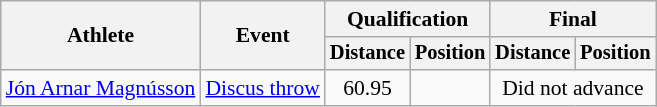<table class="wikitable" style="font-size:90%">
<tr>
<th rowspan="2">Athlete</th>
<th rowspan="2">Event</th>
<th colspan="2">Qualification</th>
<th colspan="2">Final</th>
</tr>
<tr style="font-size:95%">
<th>Distance</th>
<th>Position</th>
<th>Distance</th>
<th>Position</th>
</tr>
<tr align=center>
<td align=left><a href='#'>Jón Arnar Magnússon</a></td>
<td align=left><a href='#'>Discus throw</a></td>
<td>60.95</td>
<td></td>
<td colspan=2>Did not advance</td>
</tr>
</table>
